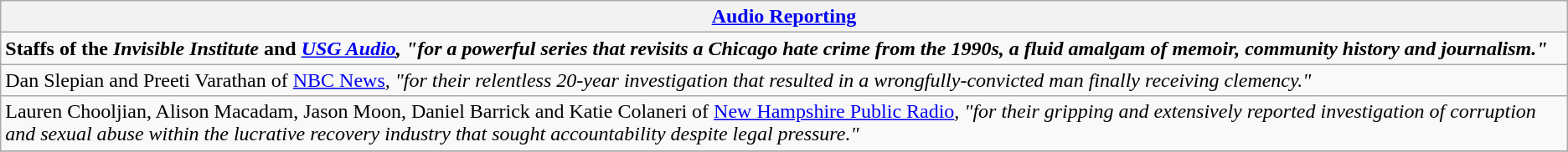<table class="wikitable" style="float:left; float:none;">
<tr>
<th><a href='#'>Audio Reporting</a></th>
</tr>
<tr>
<td><strong>Staffs of the <em>Invisible Institute</em> and <em><a href='#'>USG Audio</a><strong><em>, "for a powerful series that revisits a Chicago hate crime from the 1990s, a fluid amalgam of memoir, community history and journalism."</td>
</tr>
<tr>
<td>Dan Slepian and Preeti Varathan of </em><a href='#'>NBC News</a><em>, "for their relentless 20-year investigation that resulted in a wrongfully-convicted man finally receiving clemency."</td>
</tr>
<tr>
<td>Lauren Chooljian, Alison Macadam, Jason Moon, Daniel Barrick and Katie Colaneri of </em><a href='#'>New Hampshire Public Radio</a><em>, "for their gripping and extensively reported investigation of corruption and sexual abuse within the lucrative recovery industry that sought accountability despite legal pressure."</td>
</tr>
<tr>
</tr>
</table>
